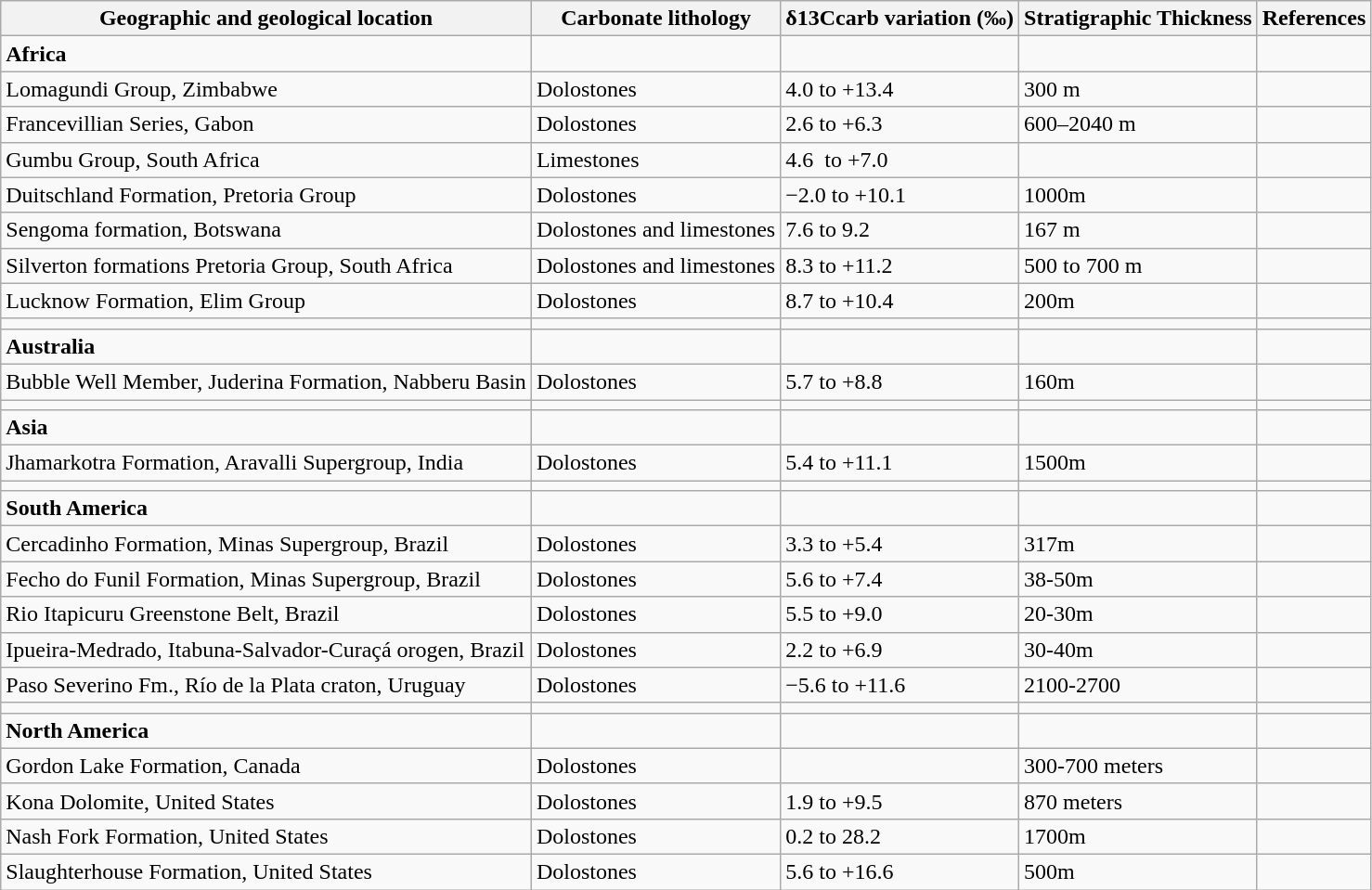<table class="wikitable">
<tr>
<th>Geographic and geological location</th>
<th>Carbonate lithology</th>
<th>δ13Ccarb variation (‰)</th>
<th>Stratigraphic Thickness</th>
<th>References</th>
</tr>
<tr>
<td><strong>Africa</strong></td>
<td></td>
<td></td>
<td></td>
<td></td>
</tr>
<tr>
<td>Lomagundi Group, Zimbabwe</td>
<td>Dolostones</td>
<td>4.0 to +13.4</td>
<td>300 m</td>
<td></td>
</tr>
<tr>
<td>Francevillian Series, Gabon</td>
<td>Dolostones</td>
<td>2.6 to +6.3</td>
<td>600–2040 m</td>
<td><br></td>
</tr>
<tr>
<td>Gumbu Group, South Africa</td>
<td>Limestones</td>
<td>4.6  to +7.0</td>
<td></td>
<td></td>
</tr>
<tr>
<td>Duitschland Formation, Pretoria Group</td>
<td>Dolostones</td>
<td>−2.0 to +10.1</td>
<td>1000m</td>
<td></td>
</tr>
<tr>
<td>Sengoma formation, Botswana</td>
<td>Dolostones and limestones</td>
<td>7.6 to 9.2</td>
<td>167 m</td>
<td></td>
</tr>
<tr>
<td>Silverton formations Pretoria Group, South Africa</td>
<td>Dolostones and limestones</td>
<td>8.3 to +11.2</td>
<td>500 to 700 m</td>
<td></td>
</tr>
<tr>
<td>Lucknow Formation, Elim Group</td>
<td>Dolostones</td>
<td>8.7 to +10.4</td>
<td>200m</td>
<td></td>
</tr>
<tr>
<td></td>
<td></td>
<td></td>
<td></td>
<td></td>
</tr>
<tr>
<td><strong>Australia</strong></td>
<td></td>
<td></td>
<td></td>
<td></td>
</tr>
<tr>
<td>Bubble Well Member, Juderina Formation, Nabberu Basin</td>
<td>Dolostones</td>
<td>5.7 to +8.8</td>
<td>160m</td>
<td><br></td>
</tr>
<tr>
<td></td>
<td></td>
<td></td>
<td></td>
<td></td>
</tr>
<tr>
<td><strong>Asia</strong></td>
<td></td>
<td></td>
<td></td>
<td></td>
</tr>
<tr>
<td>Jhamarkotra Formation, Aravalli Supergroup, India</td>
<td>Dolostones</td>
<td>5.4 to +11.1</td>
<td>1500m</td>
<td></td>
</tr>
<tr>
<td></td>
<td></td>
<td></td>
<td></td>
<td></td>
</tr>
<tr>
<td><strong>South America</strong></td>
<td></td>
<td></td>
<td></td>
<td></td>
</tr>
<tr>
<td>Cercadinho Formation, Minas Supergroup, Brazil</td>
<td>Dolostones</td>
<td>3.3 to +5.4</td>
<td>317m</td>
<td></td>
</tr>
<tr>
<td>Fecho do Funil Formation, Minas Supergroup, Brazil</td>
<td>Dolostones</td>
<td>5.6 to +7.4</td>
<td>38-50m</td>
<td></td>
</tr>
<tr>
<td>Rio Itapicuru Greenstone Belt, Brazil</td>
<td>Dolostones</td>
<td>5.5 to +9.0</td>
<td>20-30m</td>
<td></td>
</tr>
<tr>
<td>Ipueira-Medrado, Itabuna-Salvador-Curaçá orogen, Brazil</td>
<td>Dolostones</td>
<td>2.2 to +6.9</td>
<td>30-40m</td>
<td></td>
</tr>
<tr>
<td>Paso Severino Fm., Río de la Plata craton, Uruguay</td>
<td>Dolostones</td>
<td>−5.6 to +11.6</td>
<td>2100-2700</td>
<td></td>
</tr>
<tr>
<td></td>
<td></td>
<td></td>
<td></td>
<td></td>
</tr>
<tr>
<td><strong>North America</strong></td>
<td></td>
<td></td>
<td></td>
<td></td>
</tr>
<tr>
<td>Gordon Lake Formation, Canada</td>
<td>Dolostones</td>
<td></td>
<td>300-700 meters</td>
<td></td>
</tr>
<tr>
<td>Kona Dolomite, United States</td>
<td>Dolostones</td>
<td>1.9 to +9.5</td>
<td>870 meters</td>
<td></td>
</tr>
<tr>
<td>Nash Fork Formation, United States</td>
<td>Dolostones</td>
<td>0.2 to 28.2</td>
<td>1700m</td>
<td></td>
</tr>
<tr>
<td>Slaughterhouse Formation, United States</td>
<td>Dolostones</td>
<td>5.6 to +16.6</td>
<td>500m</td>
<td></td>
</tr>
</table>
